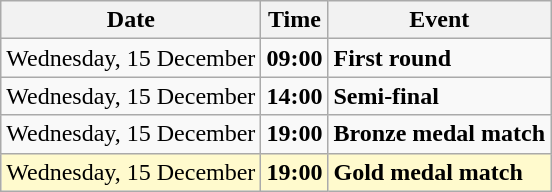<table class = "wikitable">
<tr>
<th>Date</th>
<th>Time</th>
<th>Event</th>
</tr>
<tr>
<td>Wednesday, 15 December</td>
<td><strong>09:00</strong></td>
<td><strong>First round</strong></td>
</tr>
<tr>
<td>Wednesday, 15 December</td>
<td><strong>14:00</strong></td>
<td><strong>Semi-final</strong></td>
</tr>
<tr>
<td>Wednesday, 15 December</td>
<td><strong>19:00</strong></td>
<td><strong>Bronze medal match</strong></td>
</tr>
<tr style="background-color:lemonchiffon;">
<td>Wednesday, 15 December</td>
<td><strong>19:00</strong></td>
<td><strong>Gold medal match</strong></td>
</tr>
</table>
